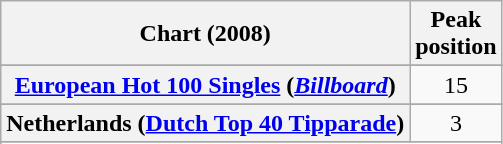<table class="wikitable sortable plainrowheaders">
<tr>
<th scope="col">Chart (2008)</th>
<th scope="col">Peak<br>position</th>
</tr>
<tr>
</tr>
<tr>
</tr>
<tr>
</tr>
<tr>
</tr>
<tr>
</tr>
<tr>
<th scope="row"><a href='#'>European Hot 100 Singles</a> (<em><a href='#'>Billboard</a></em>)</th>
<td align="center">15</td>
</tr>
<tr>
</tr>
<tr>
</tr>
<tr>
</tr>
<tr>
<th scope="row">Netherlands (<a href='#'>Dutch Top 40 Tipparade</a>)</th>
<td align="center">3</td>
</tr>
<tr>
</tr>
<tr>
</tr>
<tr>
</tr>
<tr>
</tr>
<tr>
</tr>
<tr>
</tr>
<tr>
</tr>
</table>
